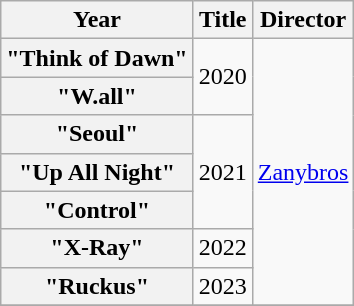<table class="wikitable plainrowheaders" style="text-align:center">
<tr>
<th scope="col">Year</th>
<th scope="col">Title</th>
<th scope="col">Director</th>
</tr>
<tr>
<th scope="row">"Think of Dawn"</th>
<td rowspan="2">2020</td>
<td rowspan="7"><a href='#'>Zanybros</a></td>
</tr>
<tr>
<th scope="row">"W.all"</th>
</tr>
<tr>
<th scope="row">"Seoul"</th>
<td rowspan="3">2021</td>
</tr>
<tr>
<th scope="row">"Up All Night"</th>
</tr>
<tr>
<th scope="row">"Control"</th>
</tr>
<tr>
<th scope="row">"X-Ray"</th>
<td>2022</td>
</tr>
<tr>
<th scope="row">"Ruckus"</th>
<td>2023</td>
</tr>
<tr>
</tr>
</table>
